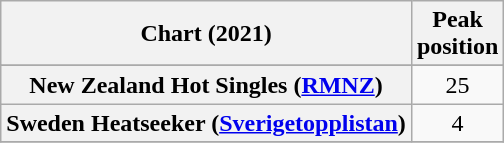<table class="wikitable sortable plainrowheaders" style="text-align:center">
<tr>
<th scope="col">Chart (2021)</th>
<th scope="col">Peak<br>position</th>
</tr>
<tr>
</tr>
<tr>
<th scope="row">New Zealand Hot Singles (<a href='#'>RMNZ</a>)</th>
<td>25</td>
</tr>
<tr>
<th scope="row">Sweden Heatseeker (<a href='#'>Sverigetopplistan</a>)</th>
<td>4</td>
</tr>
<tr>
</tr>
</table>
